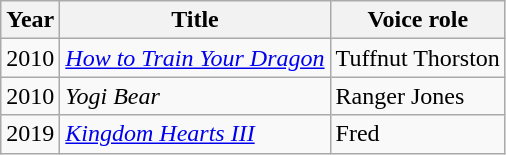<table class="wikitable sortable">
<tr>
<th>Year</th>
<th>Title</th>
<th>Voice role</th>
</tr>
<tr>
<td>2010</td>
<td><em><a href='#'>How to Train Your Dragon</a></em></td>
<td>Tuffnut Thorston</td>
</tr>
<tr>
<td>2010</td>
<td><em>Yogi Bear</em></td>
<td>Ranger Jones</td>
</tr>
<tr>
<td>2019</td>
<td><em><a href='#'>Kingdom Hearts III</a></em></td>
<td>Fred</td>
</tr>
</table>
